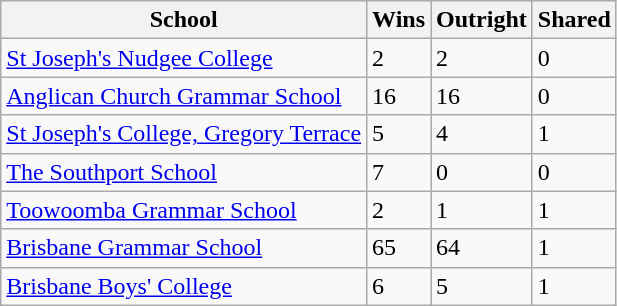<table class="wikitable sortable">
<tr>
<th>School</th>
<th>Wins</th>
<th>Outright</th>
<th>Shared</th>
</tr>
<tr>
<td><a href='#'>St Joseph's Nudgee College</a></td>
<td>2</td>
<td>2</td>
<td>0</td>
</tr>
<tr>
<td><a href='#'>Anglican Church Grammar School</a></td>
<td>16</td>
<td>16</td>
<td>0</td>
</tr>
<tr>
<td><a href='#'>St Joseph's College, Gregory Terrace</a></td>
<td>5</td>
<td>4</td>
<td>1</td>
</tr>
<tr>
<td><a href='#'>The Southport School</a></td>
<td>7</td>
<td>0</td>
<td>0</td>
</tr>
<tr>
<td><a href='#'>Toowoomba Grammar School</a></td>
<td>2</td>
<td>1</td>
<td>1</td>
</tr>
<tr>
<td><a href='#'>Brisbane Grammar School</a></td>
<td>65</td>
<td>64</td>
<td>1</td>
</tr>
<tr>
<td><a href='#'>Brisbane Boys' College</a></td>
<td>6</td>
<td>5</td>
<td>1</td>
</tr>
</table>
